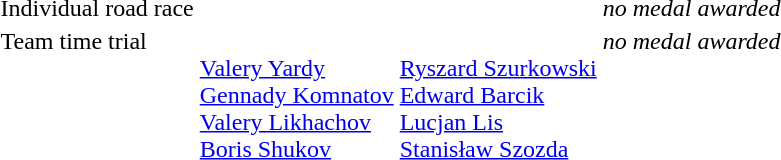<table>
<tr>
<td>Individual road race<br> </td>
<td></td>
<td></td>
<td><em>no medal awarded</em> </td>
</tr>
<tr valign="top">
<td>Team time trial<br> </td>
<td><br><a href='#'>Valery Yardy</a><br><a href='#'>Gennady Komnatov</a><br><a href='#'>Valery Likhachov</a><br><a href='#'>Boris Shukov</a></td>
<td><br><a href='#'>Ryszard Szurkowski</a><br><a href='#'>Edward Barcik</a><br><a href='#'>Lucjan Lis</a><br><a href='#'>Stanisław Szozda</a></td>
<td><em>no medal awarded</em> </td>
</tr>
</table>
